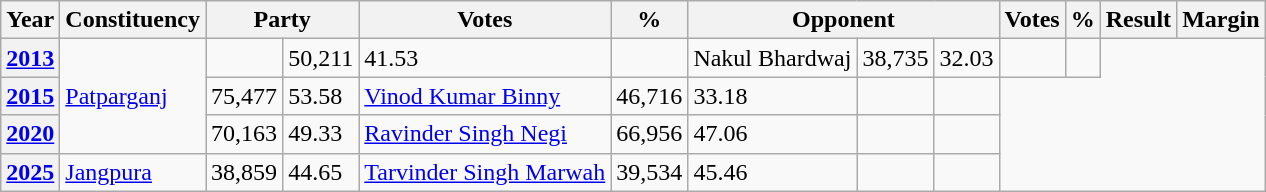<table class="sortable wikitable">
<tr>
<th>Year</th>
<th>Constituency</th>
<th colspan="2">Party</th>
<th>Votes</th>
<th>%</th>
<th colspan="3">Opponent</th>
<th>Votes</th>
<th>%</th>
<th>Result</th>
<th>Margin</th>
</tr>
<tr>
<th><a href='#'>2013</a></th>
<td rowspan=3><a href='#'>Patparganj</a></td>
<td></td>
<td>50,211</td>
<td>41.53</td>
<td></td>
<td>Nakul Bhardwaj</td>
<td>38,735</td>
<td>32.03</td>
<td></td>
<td></td>
</tr>
<tr>
<th><a href='#'>2015</a></th>
<td>75,477</td>
<td>53.58</td>
<td><a href='#'>Vinod Kumar Binny</a></td>
<td>46,716</td>
<td>33.18</td>
<td></td>
<td></td>
</tr>
<tr>
<th><a href='#'>2020</a></th>
<td>70,163</td>
<td>49.33</td>
<td><a href='#'>Ravinder Singh Negi</a></td>
<td>66,956</td>
<td>47.06</td>
<td></td>
<td></td>
</tr>
<tr>
<th><a href='#'>2025</a></th>
<td><a href='#'>Jangpura</a></td>
<td>38,859</td>
<td>44.65</td>
<td><a href='#'>Tarvinder Singh Marwah</a></td>
<td>39,534</td>
<td>45.46</td>
<td></td>
<td></td>
</tr>
</table>
